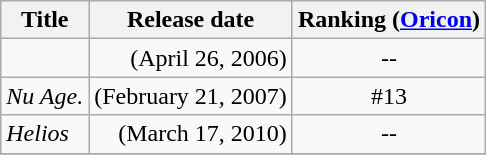<table class="wikitable">
<tr>
<th>Title</th>
<th>Release date</th>
<th>Ranking (<a href='#'>Oricon</a>)</th>
</tr>
<tr>
<td></td>
<td align="right">(April 26, 2006)</td>
<td align="center">--</td>
</tr>
<tr>
<td><em>Nu Age.</em></td>
<td align="right">(February 21, 2007)</td>
<td align="center">#13</td>
</tr>
<tr>
<td><em>Helios</em></td>
<td align="right">(March 17, 2010)</td>
<td align="center">--</td>
</tr>
<tr>
</tr>
</table>
